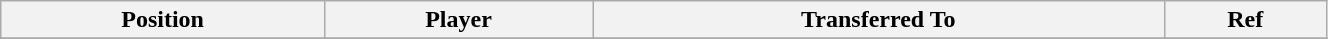<table class="wikitable sortable" style="width:70%; text-align:center; font-size:100%; text-align:left;">
<tr>
<th>Position</th>
<th>Player</th>
<th>Transferred To</th>
<th>Ref</th>
</tr>
<tr>
</tr>
</table>
